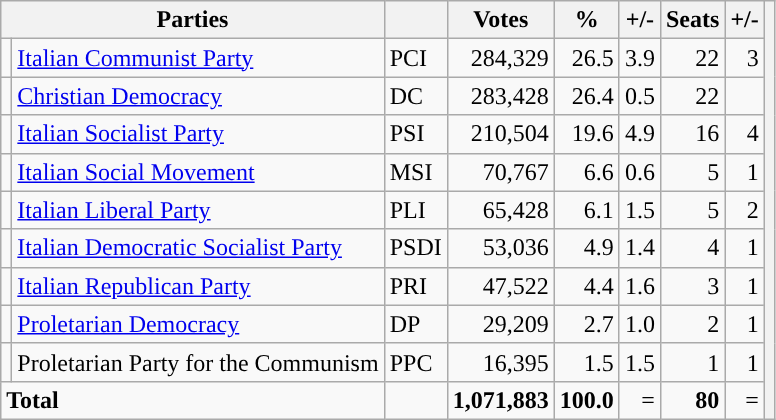<table class="wikitable">
<tr>
<th colspan="2">Parties</th>
<th></th>
<th>Votes</th>
<th>%</th>
<th>+/-</th>
<th>Seats</th>
<th>+/-</th>
<th rowspan="12"></th>
</tr>
<tr>
<td style="background-color:"></td>
<td><a href='#'>Italian Communist Party</a></td>
<td>PCI</td>
<td align=right>284,329</td>
<td align=right>26.5</td>
<td align=right> 3.9</td>
<td align=right>22</td>
<td align=right> 3</td>
</tr>
<tr>
<td style="background-color:"></td>
<td><a href='#'>Christian Democracy</a></td>
<td>DC</td>
<td align=right>283,428</td>
<td align=right>26.4</td>
<td align=right> 0.5</td>
<td align=right>22</td>
<td align=right></td>
</tr>
<tr>
<td style="background-color:"></td>
<td><a href='#'>Italian Socialist Party</a></td>
<td>PSI</td>
<td align=right>210,504</td>
<td align=right>19.6</td>
<td align=right> 4.9</td>
<td align=right>16</td>
<td align=right> 4</td>
</tr>
<tr>
<td style="background-color:"></td>
<td><a href='#'>Italian Social Movement</a></td>
<td>MSI</td>
<td align=right>70,767</td>
<td align=right>6.6</td>
<td align=right> 0.6</td>
<td align=right>5</td>
<td align=right> 1</td>
</tr>
<tr>
<td style="background-color:"></td>
<td><a href='#'>Italian Liberal Party</a></td>
<td>PLI</td>
<td align=right>65,428</td>
<td align=right>6.1</td>
<td align=right> 1.5</td>
<td align=right>5</td>
<td align=right> 2</td>
</tr>
<tr>
<td style="background-color:"></td>
<td><a href='#'>Italian Democratic Socialist Party</a></td>
<td>PSDI</td>
<td align=right>53,036</td>
<td align=right>4.9</td>
<td align=right> 1.4</td>
<td align=right>4</td>
<td align=right> 1</td>
</tr>
<tr>
<td style="background-color:"></td>
<td><a href='#'>Italian Republican Party</a></td>
<td>PRI</td>
<td align=right>47,522</td>
<td align=right>4.4</td>
<td align=right> 1.6</td>
<td align=right>3</td>
<td align=right> 1</td>
</tr>
<tr>
<td style="background-color:"></td>
<td><a href='#'>Proletarian Democracy</a></td>
<td>DP</td>
<td align=right>29,209</td>
<td align=right>2.7</td>
<td align=right> 1.0</td>
<td align=right>2</td>
<td align=right> 1</td>
</tr>
<tr>
<td style="background-color:"></td>
<td>Proletarian Party for the Communism</td>
<td>PPC</td>
<td align=right>16,395</td>
<td align=right>1.5</td>
<td align=right> 1.5</td>
<td align=right>1</td>
<td align=right> 1</td>
</tr>
<tr>
<td colspan="2"><strong>Total</strong></td>
<td></td>
<td align=right><strong>1,071,883</strong></td>
<td align=right><strong>100.0</strong></td>
<td align=right>=</td>
<td align=right><strong>80</strong></td>
<td align=right>=</td>
</tr>
</table>
